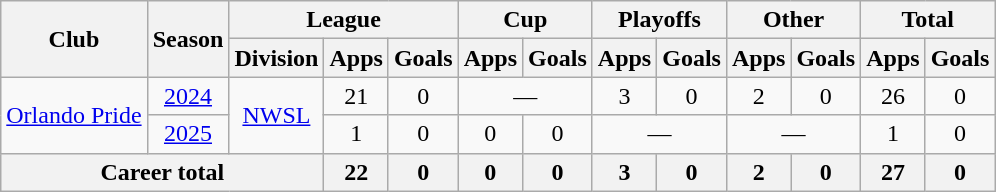<table class="wikitable" style="text-align: center;">
<tr>
<th rowspan="2">Club</th>
<th rowspan="2">Season</th>
<th colspan="3">League</th>
<th colspan="2">Cup</th>
<th colspan="2">Playoffs</th>
<th colspan="2">Other</th>
<th colspan="2">Total</th>
</tr>
<tr>
<th>Division</th>
<th>Apps</th>
<th>Goals</th>
<th>Apps</th>
<th>Goals</th>
<th>Apps</th>
<th>Goals</th>
<th>Apps</th>
<th>Goals</th>
<th>Apps</th>
<th>Goals</th>
</tr>
<tr>
<td rowspan="2"><a href='#'>Orlando Pride</a></td>
<td><a href='#'>2024</a></td>
<td rowspan="2"><a href='#'>NWSL</a></td>
<td>21</td>
<td>0</td>
<td colspan="2">—</td>
<td>3</td>
<td>0</td>
<td>2</td>
<td>0</td>
<td>26</td>
<td>0</td>
</tr>
<tr>
<td><a href='#'>2025</a></td>
<td>1</td>
<td>0</td>
<td>0</td>
<td>0</td>
<td colspan="2">—</td>
<td colspan="2">—</td>
<td>1</td>
<td>0</td>
</tr>
<tr>
<th colspan="3">Career total</th>
<th>22</th>
<th>0</th>
<th>0</th>
<th>0</th>
<th>3</th>
<th>0</th>
<th>2</th>
<th>0</th>
<th>27</th>
<th>0</th>
</tr>
</table>
